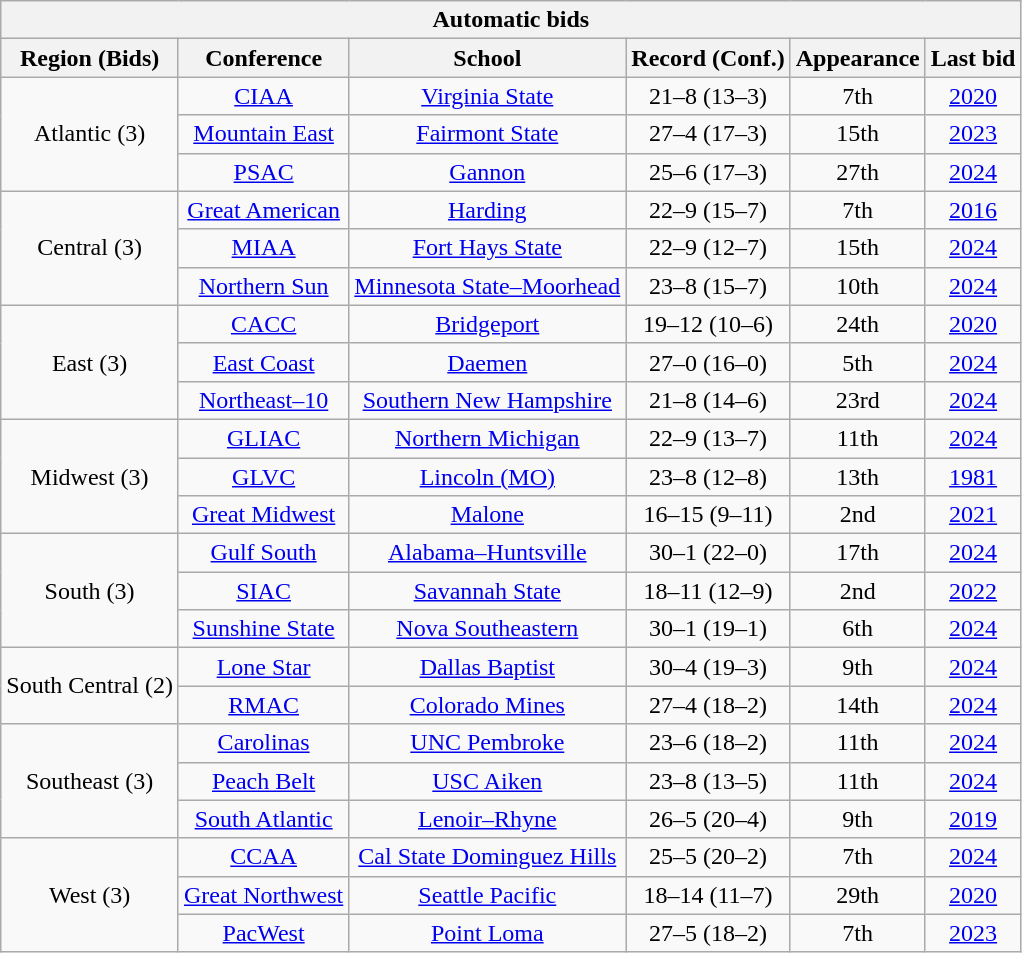<table class="wikitable sortable" style="text-align:center;">
<tr>
<th colspan="6" style=>Automatic bids</th>
</tr>
<tr>
<th>Region (Bids)</th>
<th>Conference</th>
<th>School</th>
<th>Record (Conf.)</th>
<th>Appearance</th>
<th>Last bid</th>
</tr>
<tr>
<td rowspan=3>Atlantic (3)</td>
<td><a href='#'>CIAA</a></td>
<td><a href='#'>Virginia State</a></td>
<td align=center>21–8 (13–3)</td>
<td align=center>7th</td>
<td align=center><a href='#'>2020</a></td>
</tr>
<tr>
<td><a href='#'>Mountain East</a></td>
<td><a href='#'>Fairmont State</a></td>
<td align=center>27–4 (17–3)</td>
<td align=center>15th</td>
<td align=center><a href='#'>2023</a></td>
</tr>
<tr>
<td><a href='#'>PSAC</a></td>
<td><a href='#'>Gannon</a></td>
<td align=center>25–6 (17–3)</td>
<td align=center>27th</td>
<td align=center><a href='#'>2024</a></td>
</tr>
<tr>
<td rowspan=3>Central (3)</td>
<td><a href='#'>Great American</a></td>
<td><a href='#'>Harding</a></td>
<td align=center>22–9 (15–7)</td>
<td align=center>7th</td>
<td align=center><a href='#'>2016</a></td>
</tr>
<tr>
<td><a href='#'>MIAA</a></td>
<td><a href='#'>Fort Hays State</a></td>
<td align=center>22–9 (12–7)</td>
<td align=center>15th</td>
<td align=center><a href='#'>2024</a></td>
</tr>
<tr>
<td><a href='#'>Northern Sun</a></td>
<td><a href='#'>Minnesota State–Moorhead</a></td>
<td align=center>23–8 (15–7)</td>
<td align=center>10th</td>
<td align=center><a href='#'>2024</a></td>
</tr>
<tr>
<td rowspan=3>East (3)</td>
<td><a href='#'>CACC</a></td>
<td><a href='#'>Bridgeport</a></td>
<td align=center>19–12 (10–6)</td>
<td align=center>24th</td>
<td align=center><a href='#'>2020</a></td>
</tr>
<tr>
<td><a href='#'>East Coast</a></td>
<td><a href='#'>Daemen</a></td>
<td align=center>27–0 (16–0)</td>
<td align=center>5th</td>
<td align=center><a href='#'>2024</a></td>
</tr>
<tr>
<td><a href='#'>Northeast–10</a></td>
<td><a href='#'>Southern New Hampshire</a></td>
<td align=center>21–8 (14–6)</td>
<td align=center>23rd</td>
<td align=center><a href='#'>2024</a></td>
</tr>
<tr>
<td rowspan=3>Midwest (3)</td>
<td><a href='#'>GLIAC</a></td>
<td><a href='#'>Northern Michigan</a></td>
<td align=center>22–9 (13–7)</td>
<td align=center>11th</td>
<td align=center><a href='#'>2024</a></td>
</tr>
<tr>
<td><a href='#'>GLVC</a></td>
<td><a href='#'>Lincoln (MO)</a></td>
<td align=center>23–8 (12–8)</td>
<td align=center>13th</td>
<td align=center><a href='#'>1981</a></td>
</tr>
<tr>
<td><a href='#'>Great Midwest</a></td>
<td><a href='#'>Malone</a></td>
<td align=center>16–15 (9–11)</td>
<td align=center>2nd</td>
<td align=center><a href='#'>2021</a></td>
</tr>
<tr>
<td rowspan=3>South (3)</td>
<td><a href='#'>Gulf South</a></td>
<td><a href='#'>Alabama–Huntsville</a></td>
<td align=center>30–1 (22–0)</td>
<td align=center>17th</td>
<td align=center><a href='#'>2024</a></td>
</tr>
<tr>
<td><a href='#'>SIAC</a></td>
<td><a href='#'>Savannah State</a></td>
<td align=center>18–11 (12–9)</td>
<td align=center>2nd</td>
<td align=center><a href='#'>2022</a></td>
</tr>
<tr>
<td><a href='#'>Sunshine State</a></td>
<td><a href='#'>Nova Southeastern</a></td>
<td align=center>30–1 (19–1)</td>
<td align=center>6th</td>
<td align=center><a href='#'>2024</a></td>
</tr>
<tr>
<td rowspan=2>South Central (2)</td>
<td><a href='#'>Lone Star</a></td>
<td><a href='#'>Dallas Baptist</a></td>
<td align=center>30–4 (19–3)</td>
<td align=center>9th</td>
<td align=center><a href='#'>2024</a></td>
</tr>
<tr>
<td><a href='#'>RMAC</a></td>
<td><a href='#'>Colorado Mines</a></td>
<td align=center>27–4 (18–2)</td>
<td align=center>14th</td>
<td align=center><a href='#'>2024</a></td>
</tr>
<tr>
<td rowspan=3>Southeast (3)</td>
<td><a href='#'>Carolinas</a></td>
<td><a href='#'>UNC Pembroke</a></td>
<td align=center>23–6 (18–2)</td>
<td align=center>11th</td>
<td align=center><a href='#'>2024</a></td>
</tr>
<tr>
<td><a href='#'>Peach Belt</a></td>
<td><a href='#'>USC Aiken</a></td>
<td align=center>23–8 (13–5)</td>
<td align=center>11th</td>
<td align=center><a href='#'>2024</a></td>
</tr>
<tr>
<td><a href='#'>South Atlantic</a></td>
<td><a href='#'>Lenoir–Rhyne</a></td>
<td align=center>26–5 (20–4)</td>
<td align=center>9th</td>
<td align=center><a href='#'>2019</a></td>
</tr>
<tr>
<td rowspan=3>West (3)</td>
<td><a href='#'>CCAA</a></td>
<td><a href='#'>Cal State Dominguez Hills</a></td>
<td align=center>25–5 (20–2)</td>
<td align=center>7th</td>
<td align=center><a href='#'>2024</a></td>
</tr>
<tr>
<td><a href='#'>Great Northwest</a></td>
<td><a href='#'>Seattle Pacific</a></td>
<td align=center>18–14 (11–7)</td>
<td align=center>29th</td>
<td align=center><a href='#'>2020</a></td>
</tr>
<tr>
<td><a href='#'>PacWest</a></td>
<td><a href='#'>Point Loma</a></td>
<td align=center>27–5 (18–2)</td>
<td align=center>7th</td>
<td align=center><a href='#'>2023</a></td>
</tr>
</table>
